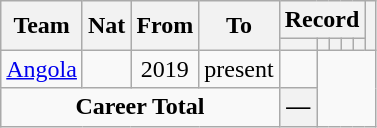<table class="wikitable" style="text-align: center">
<tr>
<th rowspan="2">Team</th>
<th rowspan="2">Nat</th>
<th rowspan="2">From</th>
<th rowspan="2">To</th>
<th colspan="5">Record</th>
<th rowspan=2></th>
</tr>
<tr>
<th></th>
<th></th>
<th></th>
<th></th>
<th></th>
</tr>
<tr>
<td align="left"><a href='#'>Angola</a></td>
<td align="center"></td>
<td align="center">2019</td>
<td align="center">present<br></td>
<td></td>
</tr>
<tr>
<td colspan=4><strong>Career Total</strong><br></td>
<th>—</th>
</tr>
</table>
